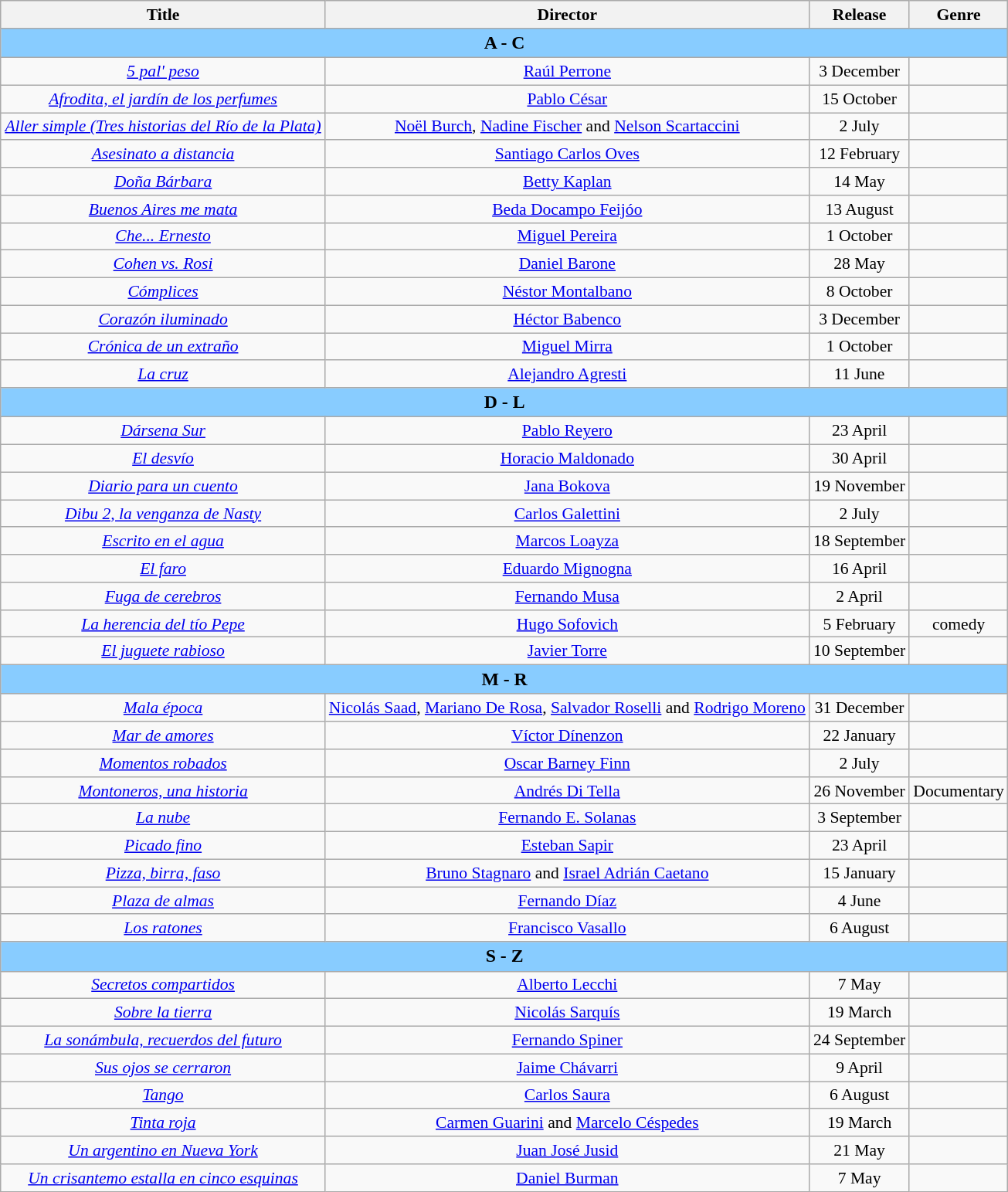<table class="wikitable" style="margin:1em 0 1em 1em; text-align: center; font-size: 90%;">
<tr>
<th scope="col">Title</th>
<th scope="col">Director</th>
<th scope="col">Release</th>
<th scope="col">Genre</th>
</tr>
<tr>
<th colspan="4" style="background-color:#88ccff; font-size:110%;"><strong>A  -  C</strong></th>
</tr>
<tr>
<td><em><a href='#'>5 pal' peso</a></em></td>
<td><a href='#'>Raúl Perrone</a></td>
<td>3 December</td>
<td></td>
</tr>
<tr>
<td><em><a href='#'>Afrodita, el jardín de los perfumes</a></em></td>
<td><a href='#'>Pablo César</a></td>
<td>15 October</td>
<td></td>
</tr>
<tr>
<td><em><a href='#'>Aller simple (Tres historias del Río de la Plata)</a></em></td>
<td><a href='#'>Noël Burch</a>, <a href='#'>Nadine Fischer</a> and <a href='#'>Nelson Scartaccini</a></td>
<td>2 July</td>
<td></td>
</tr>
<tr>
<td><em><a href='#'>Asesinato a distancia</a></em></td>
<td><a href='#'>Santiago Carlos Oves</a></td>
<td>12 February</td>
<td></td>
</tr>
<tr>
<td><em><a href='#'>Doña Bárbara</a></em></td>
<td><a href='#'>Betty Kaplan</a></td>
<td>14 May</td>
<td></td>
</tr>
<tr>
<td><em><a href='#'>Buenos Aires me mata</a></em></td>
<td><a href='#'>Beda Docampo Feijóo</a></td>
<td>13 August</td>
<td></td>
</tr>
<tr>
<td><em><a href='#'>Che... Ernesto</a></em></td>
<td><a href='#'>Miguel Pereira</a></td>
<td>1 October</td>
<td></td>
</tr>
<tr>
<td><em><a href='#'>Cohen vs. Rosi</a></em></td>
<td><a href='#'>Daniel Barone</a></td>
<td>28 May</td>
<td></td>
</tr>
<tr>
<td><em><a href='#'>Cómplices</a></em></td>
<td><a href='#'>Néstor Montalbano</a></td>
<td>8 October</td>
<td></td>
</tr>
<tr>
<td><em><a href='#'>Corazón iluminado</a></em></td>
<td><a href='#'>Héctor Babenco</a></td>
<td>3 December</td>
<td></td>
</tr>
<tr>
<td><em><a href='#'>Crónica de un extraño</a></em></td>
<td><a href='#'>Miguel Mirra</a></td>
<td>1 October</td>
<td></td>
</tr>
<tr>
<td><em><a href='#'>La cruz</a></em></td>
<td><a href='#'>Alejandro Agresti</a></td>
<td>11 June</td>
<td></td>
</tr>
<tr>
<th colspan="4" style="background-color:#88ccff; font-size:110%;"><strong>D  -  L</strong></th>
</tr>
<tr>
<td><em><a href='#'>Dársena Sur</a></em></td>
<td><a href='#'>Pablo Reyero</a></td>
<td>23 April</td>
<td></td>
</tr>
<tr>
<td><em><a href='#'>El desvío</a></em></td>
<td><a href='#'>Horacio Maldonado</a></td>
<td>30 April</td>
<td></td>
</tr>
<tr>
<td><em><a href='#'>Diario para un cuento</a></em></td>
<td><a href='#'>Jana Bokova</a></td>
<td>19 November</td>
<td></td>
</tr>
<tr>
<td><em><a href='#'>Dibu 2, la venganza de Nasty</a></em></td>
<td><a href='#'>Carlos Galettini</a></td>
<td>2 July</td>
<td></td>
</tr>
<tr>
<td><em><a href='#'>Escrito en el agua</a></em></td>
<td><a href='#'>Marcos Loayza</a></td>
<td>18 September</td>
<td></td>
</tr>
<tr>
<td><em><a href='#'>El faro</a></em></td>
<td><a href='#'>Eduardo Mignogna</a></td>
<td>16 April</td>
<td></td>
</tr>
<tr>
<td><em><a href='#'>Fuga de cerebros</a></em></td>
<td><a href='#'>Fernando Musa</a></td>
<td>2 April</td>
<td></td>
</tr>
<tr>
<td><em><a href='#'>La herencia del tío Pepe</a></em></td>
<td><a href='#'>Hugo Sofovich</a></td>
<td>5 February</td>
<td>comedy</td>
</tr>
<tr>
<td><em><a href='#'>El juguete rabioso</a></em></td>
<td><a href='#'>Javier Torre</a></td>
<td>10 September</td>
<td></td>
</tr>
<tr>
<th colspan="4" style="background-color:#88ccff; font-size:110%;"><strong>M  -  R</strong></th>
</tr>
<tr>
<td><em><a href='#'>Mala época</a></em></td>
<td><a href='#'>Nicolás Saad</a>, <a href='#'>Mariano De Rosa</a>, <a href='#'>Salvador Roselli</a> and <a href='#'>Rodrigo Moreno</a></td>
<td>31 December</td>
<td></td>
</tr>
<tr>
<td><em><a href='#'>Mar de amores</a></em></td>
<td><a href='#'>Víctor Dínenzon</a></td>
<td>22 January</td>
<td></td>
</tr>
<tr>
<td><em><a href='#'>Momentos robados</a></em></td>
<td><a href='#'>Oscar Barney Finn</a></td>
<td>2 July</td>
<td></td>
</tr>
<tr>
<td><em><a href='#'>Montoneros, una historia</a></em></td>
<td><a href='#'>Andrés Di Tella</a></td>
<td>26 November</td>
<td>Documentary</td>
</tr>
<tr>
<td><em><a href='#'>La nube</a></em></td>
<td><a href='#'>Fernando E. Solanas</a></td>
<td>3 September</td>
<td></td>
</tr>
<tr>
<td><em><a href='#'>Picado fino</a></em></td>
<td><a href='#'>Esteban Sapir</a></td>
<td>23 April</td>
<td></td>
</tr>
<tr>
<td><em><a href='#'>Pizza, birra, faso</a></em></td>
<td><a href='#'>Bruno Stagnaro</a> and <a href='#'>Israel Adrián Caetano</a></td>
<td>15 January</td>
<td></td>
</tr>
<tr>
<td><em><a href='#'>Plaza de almas</a></em></td>
<td><a href='#'>Fernando Díaz</a></td>
<td>4 June</td>
<td></td>
</tr>
<tr>
<td><em><a href='#'>Los ratones</a></em></td>
<td><a href='#'>Francisco Vasallo</a></td>
<td>6 August</td>
<td></td>
</tr>
<tr>
<th colspan="4" style="background-color:#88ccff; font-size:110%;"><strong>S  -  Z</strong></th>
</tr>
<tr>
<td><em><a href='#'>Secretos compartidos</a></em></td>
<td><a href='#'>Alberto Lecchi</a></td>
<td>7 May</td>
<td></td>
</tr>
<tr>
<td><em><a href='#'>Sobre la tierra</a></em></td>
<td><a href='#'>Nicolás Sarquís</a></td>
<td>19 March</td>
<td></td>
</tr>
<tr>
<td><em><a href='#'>La sonámbula, recuerdos del futuro</a></em></td>
<td><a href='#'>Fernando Spiner</a></td>
<td>24 September</td>
<td></td>
</tr>
<tr>
<td><em><a href='#'>Sus ojos se cerraron</a></em></td>
<td><a href='#'>Jaime Chávarri</a></td>
<td>9 April</td>
<td></td>
</tr>
<tr>
<td><em><a href='#'>Tango</a></em></td>
<td><a href='#'>Carlos Saura</a></td>
<td>6 August</td>
<td></td>
</tr>
<tr>
<td><em><a href='#'>Tinta roja</a></em></td>
<td><a href='#'>Carmen Guarini</a> and <a href='#'>Marcelo Céspedes</a></td>
<td>19 March</td>
<td></td>
</tr>
<tr>
<td><em><a href='#'>Un argentino en Nueva York</a></em></td>
<td><a href='#'>Juan José Jusid</a></td>
<td>21 May</td>
<td></td>
</tr>
<tr>
<td><em><a href='#'>Un crisantemo estalla en cinco esquinas</a></em></td>
<td><a href='#'>Daniel Burman</a></td>
<td>7 May</td>
<td></td>
</tr>
</table>
